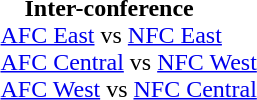<table border=0 style="margin: 0 0 0 1.5;">
<tr valign="top">
<td><br>    <strong>Inter-conference</strong><br>
<a href='#'>AFC East</a> vs <a href='#'>NFC East</a><br>
<a href='#'>AFC Central</a> vs <a href='#'>NFC West</a><br>
<a href='#'>AFC West</a> vs <a href='#'>NFC Central</a><br></td>
<td style="padding-left:40px;"></td>
</tr>
</table>
